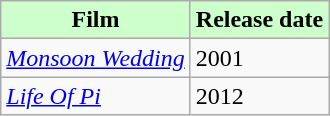<table class="wikitable sortable">
<tr>
<th style="background:#cfc; text-align:center;"><strong>Film</strong></th>
<th style="background:#cfc; text-align:center;"><strong>Release date</strong></th>
</tr>
<tr>
<td><em><a href='#'>Monsoon Wedding</a></em></td>
<td>2001</td>
</tr>
<tr>
<td><em><a href='#'>Life Of Pi</a></em></td>
<td>2012</td>
</tr>
</table>
